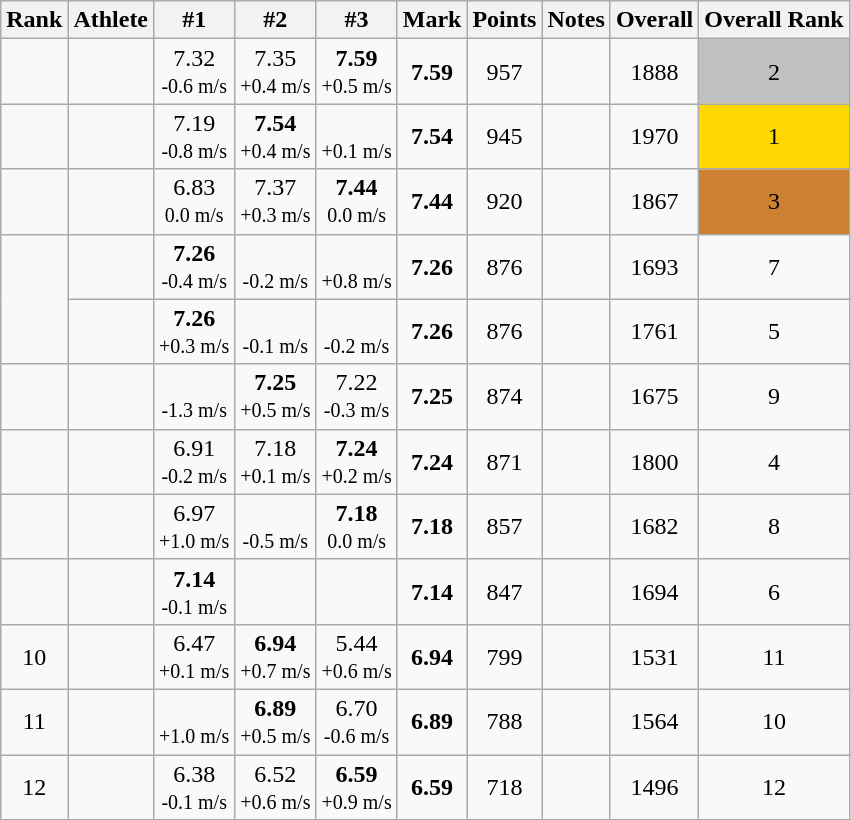<table class="wikitable sortable" style="text-align:center">
<tr>
<th>Rank</th>
<th>Athlete</th>
<th>#1</th>
<th>#2</th>
<th>#3</th>
<th>Mark</th>
<th>Points</th>
<th>Notes</th>
<th>Overall</th>
<th>Overall Rank</th>
</tr>
<tr>
<td></td>
<td align="left"></td>
<td>7.32<br><small>-0.6 m/s</small></td>
<td>7.35<br><small>+0.4 m/s</small></td>
<td><strong>7.59</strong><br><small>+0.5 m/s</small></td>
<td><strong>7.59</strong></td>
<td>957</td>
<td></td>
<td>1888</td>
<td style="background-color:#c0c0c0">2</td>
</tr>
<tr>
<td></td>
<td align="left"></td>
<td>7.19<br><small>-0.8 m/s</small></td>
<td><strong>7.54</strong><br><small>+0.4 m/s</small></td>
<td><br><small>+0.1 m/s</small></td>
<td><strong>7.54</strong></td>
<td>945</td>
<td></td>
<td>1970</td>
<td style="background-color:#ffd700">1</td>
</tr>
<tr>
<td></td>
<td align="left"></td>
<td>6.83<br><small>0.0 m/s</small></td>
<td>7.37<br><small>+0.3 m/s</small></td>
<td><strong>7.44</strong><br><small>0.0 m/s</small></td>
<td><strong>7.44</strong></td>
<td>920</td>
<td></td>
<td>1867</td>
<td style="background-color:#cd7f32">3</td>
</tr>
<tr>
<td rowspan=2></td>
<td align="left"></td>
<td><strong>7.26</strong><br><small>-0.4 m/s</small></td>
<td><br><small>-0.2 m/s</small></td>
<td><br><small>+0.8 m/s</small></td>
<td><strong>7.26</strong></td>
<td>876</td>
<td></td>
<td>1693</td>
<td>7</td>
</tr>
<tr>
<td align="left"></td>
<td><strong>7.26</strong><br><small>+0.3 m/s</small></td>
<td><br><small>-0.1 m/s</small></td>
<td><br><small>-0.2 m/s</small></td>
<td><strong>7.26</strong></td>
<td>876</td>
<td></td>
<td>1761</td>
<td>5</td>
</tr>
<tr>
<td></td>
<td align="left"></td>
<td><br><small>-1.3 m/s</small></td>
<td><strong>7.25</strong><br><small>+0.5 m/s</small></td>
<td>7.22<br><small>-0.3 m/s</small></td>
<td><strong>7.25</strong></td>
<td>874</td>
<td></td>
<td>1675</td>
<td>9</td>
</tr>
<tr>
<td></td>
<td align="left"></td>
<td>6.91<br><small>-0.2 m/s</small></td>
<td>7.18<br><small>+0.1 m/s</small></td>
<td><strong>7.24</strong><br><small>+0.2 m/s</small></td>
<td><strong>7.24</strong></td>
<td>871</td>
<td></td>
<td>1800</td>
<td>4</td>
</tr>
<tr>
<td></td>
<td align="left"></td>
<td>6.97<br><small>+1.0 m/s</small></td>
<td><br><small>-0.5 m/s</small></td>
<td><strong>7.18</strong><br><small>0.0 m/s</small></td>
<td><strong>7.18</strong></td>
<td>857</td>
<td></td>
<td>1682</td>
<td>8</td>
</tr>
<tr>
<td></td>
<td align="left"></td>
<td><strong>7.14</strong><br><small>-0.1 m/s</small></td>
<td></td>
<td></td>
<td><strong>7.14</strong></td>
<td>847</td>
<td></td>
<td>1694</td>
<td>6</td>
</tr>
<tr>
<td>10</td>
<td align="left"></td>
<td>6.47<br><small>+0.1 m/s</small></td>
<td><strong>6.94</strong><br><small>+0.7 m/s</small></td>
<td>5.44<br><small>+0.6 m/s</small></td>
<td><strong>6.94</strong></td>
<td>799</td>
<td></td>
<td>1531</td>
<td>11</td>
</tr>
<tr>
<td>11</td>
<td align="left"></td>
<td><br><small>+1.0 m/s</small></td>
<td><strong>6.89</strong><br><small>+0.5 m/s</small></td>
<td>6.70<br><small>-0.6 m/s</small></td>
<td><strong>6.89</strong></td>
<td>788</td>
<td></td>
<td>1564</td>
<td>10</td>
</tr>
<tr>
<td>12</td>
<td align="left"></td>
<td>6.38<br><small>-0.1 m/s</small></td>
<td>6.52<br><small>+0.6 m/s</small></td>
<td><strong>6.59</strong><br><small>+0.9 m/s</small></td>
<td><strong>6.59</strong></td>
<td>718</td>
<td></td>
<td>1496</td>
<td>12</td>
</tr>
</table>
